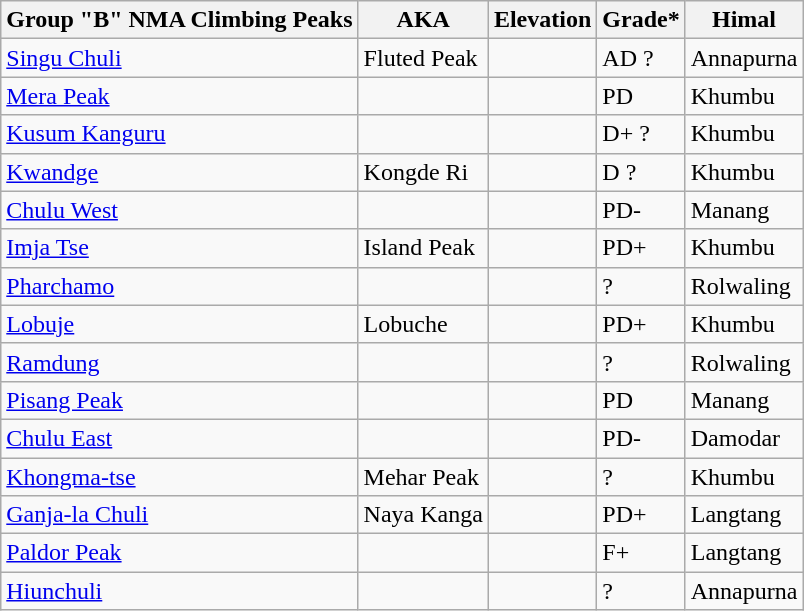<table class="wikitable sortable">
<tr>
<th align=left>Group "B" NMA Climbing Peaks</th>
<th>AKA</th>
<th>Elevation</th>
<th>Grade*</th>
<th>Himal</th>
</tr>
<tr>
<td><a href='#'>Singu Chuli</a></td>
<td>Fluted Peak</td>
<td></td>
<td>AD ?</td>
<td>Annapurna</td>
</tr>
<tr>
<td><a href='#'>Mera Peak</a></td>
<td></td>
<td></td>
<td>PD</td>
<td>Khumbu</td>
</tr>
<tr>
<td><a href='#'>Kusum Kanguru</a></td>
<td></td>
<td></td>
<td>D+ ?</td>
<td>Khumbu</td>
</tr>
<tr>
<td><a href='#'>Kwandge</a></td>
<td>Kongde Ri</td>
<td></td>
<td>D ?</td>
<td>Khumbu</td>
</tr>
<tr>
<td><a href='#'>Chulu West</a></td>
<td></td>
<td></td>
<td>PD-</td>
<td>Manang</td>
</tr>
<tr>
<td><a href='#'>Imja Tse</a></td>
<td>Island Peak</td>
<td></td>
<td>PD+</td>
<td>Khumbu</td>
</tr>
<tr>
<td><a href='#'>Pharchamo</a></td>
<td></td>
<td></td>
<td>?</td>
<td>Rolwaling</td>
</tr>
<tr>
<td><a href='#'>Lobuje</a></td>
<td>Lobuche</td>
<td></td>
<td>PD+</td>
<td>Khumbu</td>
</tr>
<tr>
<td><a href='#'>Ramdung</a></td>
<td></td>
<td></td>
<td>?</td>
<td>Rolwaling</td>
</tr>
<tr>
<td><a href='#'>Pisang Peak</a></td>
<td></td>
<td></td>
<td>PD</td>
<td>Manang</td>
</tr>
<tr>
<td><a href='#'>Chulu East</a></td>
<td></td>
<td></td>
<td>PD-</td>
<td>Damodar</td>
</tr>
<tr>
<td><a href='#'>Khongma-tse</a></td>
<td>Mehar Peak</td>
<td></td>
<td>?</td>
<td>Khumbu</td>
</tr>
<tr>
<td><a href='#'>Ganja-la Chuli</a></td>
<td>Naya Kanga</td>
<td></td>
<td>PD+</td>
<td>Langtang</td>
</tr>
<tr>
<td><a href='#'>Paldor Peak</a></td>
<td></td>
<td></td>
<td>F+</td>
<td>Langtang</td>
</tr>
<tr>
<td><a href='#'>Hiunchuli</a></td>
<td></td>
<td></td>
<td>?</td>
<td>Annapurna</td>
</tr>
</table>
